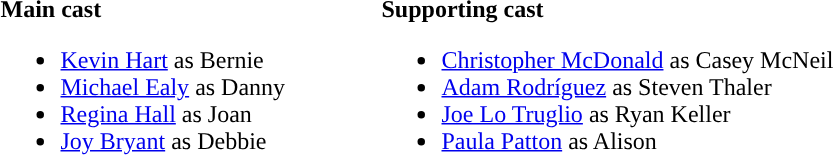<table style="width: 60%">
<tr>
<td valign="top" style="width: 250px;"><br><strong>Main cast</strong><ul><li><a href='#'>Kevin Hart</a> as Bernie</li><li><a href='#'>Michael Ealy</a> as Danny</li><li><a href='#'>Regina Hall</a> as Joan</li><li><a href='#'>Joy Bryant</a> as Debbie</li></ul></td>
<td valign="top"><br><strong>Supporting cast</strong><ul><li><a href='#'>Christopher McDonald</a> as Casey McNeil</li><li><a href='#'>Adam Rodríguez</a> as Steven Thaler</li><li><a href='#'>Joe Lo Truglio</a> as Ryan Keller</li><li><a href='#'>Paula Patton</a> as Alison</li></ul></td>
</tr>
</table>
